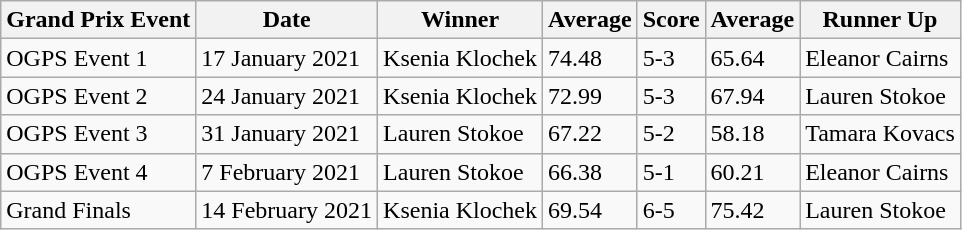<table class="wikitable">
<tr>
<th>Grand Prix Event</th>
<th>Date</th>
<th>Winner</th>
<th>Average</th>
<th>Score</th>
<th>Average</th>
<th>Runner Up</th>
</tr>
<tr>
<td>OGPS Event 1</td>
<td>17 January 2021</td>
<td>Ksenia Klochek </td>
<td>74.48</td>
<td>5-3</td>
<td>65.64</td>
<td>Eleanor Cairns </td>
</tr>
<tr>
<td>OGPS Event 2</td>
<td>24 January 2021</td>
<td>Ksenia Klochek </td>
<td>72.99</td>
<td>5-3</td>
<td>67.94</td>
<td>Lauren Stokoe </td>
</tr>
<tr>
<td>OGPS Event 3</td>
<td>31 January 2021</td>
<td>Lauren Stokoe </td>
<td>67.22</td>
<td>5-2</td>
<td>58.18</td>
<td>Tamara Kovacs </td>
</tr>
<tr>
<td>OGPS Event 4</td>
<td>7 February 2021</td>
<td>Lauren Stokoe </td>
<td>66.38</td>
<td>5-1</td>
<td>60.21</td>
<td>Eleanor Cairns </td>
</tr>
<tr>
<td>Grand Finals</td>
<td>14 February 2021</td>
<td>Ksenia Klochek </td>
<td>69.54</td>
<td>6-5</td>
<td>75.42</td>
<td>Lauren Stokoe </td>
</tr>
</table>
